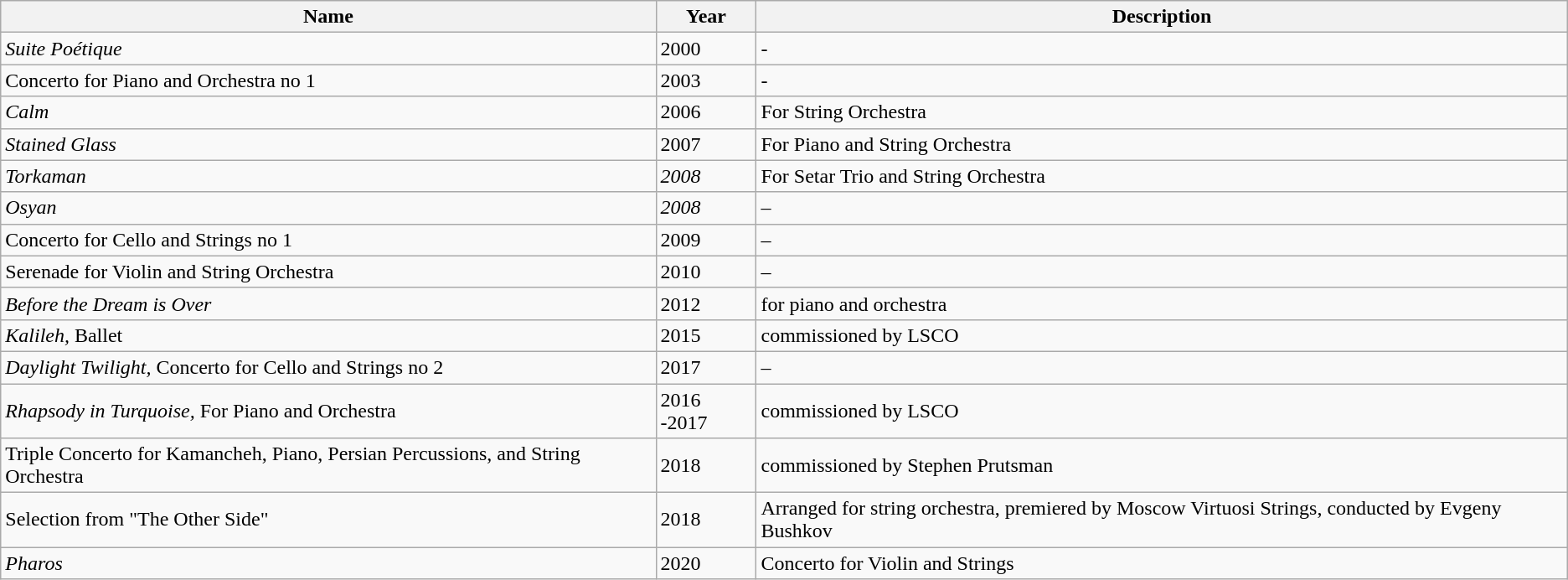<table class="wikitable sortable">
<tr>
<th>Name</th>
<th>Year</th>
<th>Description</th>
</tr>
<tr>
<td><em>Suite Poétique</em></td>
<td>2000</td>
<td>-</td>
</tr>
<tr>
<td>Concerto for Piano and Orchestra no 1</td>
<td>2003</td>
<td>-</td>
</tr>
<tr>
<td><em>Calm</em></td>
<td>2006</td>
<td>For String Orchestra</td>
</tr>
<tr>
<td><em>Stained Glass</em></td>
<td>2007</td>
<td>For Piano and String Orchestra</td>
</tr>
<tr>
<td><em>Torkaman</em></td>
<td><em>2008</em></td>
<td>For Setar Trio and String Orchestra</td>
</tr>
<tr>
<td><em>Osyan</em></td>
<td><em>2008</em></td>
<td>–</td>
</tr>
<tr>
<td>Concerto for Cello and Strings no 1</td>
<td>2009</td>
<td>–</td>
</tr>
<tr>
<td>Serenade for Violin and String Orchestra</td>
<td>2010</td>
<td>–</td>
</tr>
<tr>
<td><em>Before the Dream is Over</em></td>
<td>2012</td>
<td>for piano and orchestra</td>
</tr>
<tr>
<td><em>Kalileh,</em> Ballet</td>
<td>2015</td>
<td>commissioned by LSCO</td>
</tr>
<tr>
<td><em>Daylight Twilight,</em> Concerto for Cello and Strings no 2</td>
<td>2017</td>
<td>–</td>
</tr>
<tr>
<td><em>Rhapsody in Turquoise,</em> For Piano and Orchestra</td>
<td>2016 -2017</td>
<td>commissioned by LSCO</td>
</tr>
<tr>
<td>Triple Concerto for Kamancheh, Piano, Persian Percussions, and String Orchestra</td>
<td>2018</td>
<td>commissioned by Stephen Prutsman</td>
</tr>
<tr>
<td>Selection from "The Other Side"</td>
<td>2018</td>
<td>Arranged for string orchestra, premiered by Moscow Virtuosi Strings, conducted by Evgeny Bushkov</td>
</tr>
<tr>
<td><em>Pharos</em></td>
<td>2020</td>
<td>Concerto for Violin and Strings</td>
</tr>
</table>
